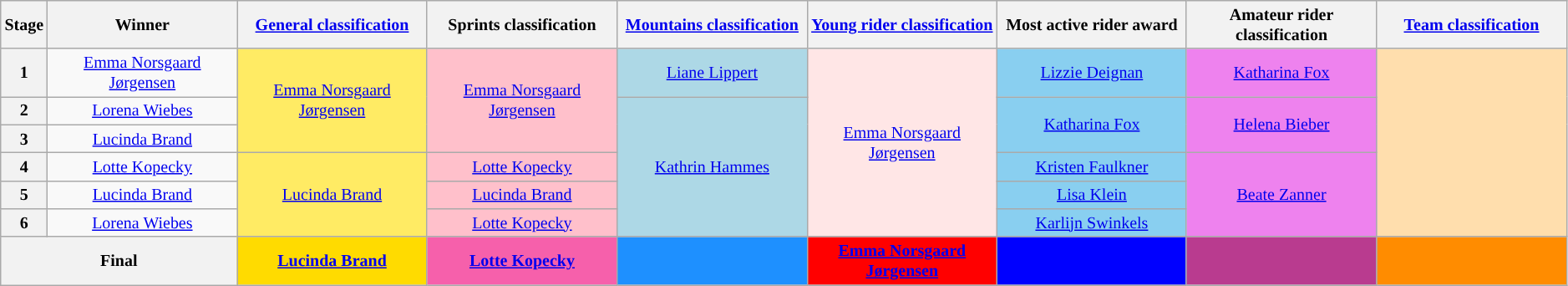<table class="wikitable" style="text-align: center; font-size:smaller;">
<tr style="background:#efefef;">
<th width="2%">Stage</th>
<th width="12.25%">Winner<br></th>
<th width="12.25%"><a href='#'>General classification</a><br></th>
<th width="12.25%">Sprints classification<br></th>
<th width="12.25%"><a href='#'>Mountains classification</a><br></th>
<th width="12.25%"><a href='#'>Young rider classification</a><br></th>
<th width="12.25%">Most active rider award<br></th>
<th width="12.25%">Amateur rider classification<br></th>
<th width="12.25%"><a href='#'>Team classification</a></th>
</tr>
<tr>
<th>1</th>
<td><a href='#'>Emma Norsgaard Jørgensen</a></td>
<td style="background:#FFEB64;" rowspan="3"><a href='#'>Emma Norsgaard Jørgensen</a></td>
<td style="background:pink;" rowspan="3"><a href='#'>Emma Norsgaard Jørgensen</a></td>
<td style="background:lightblue;"><a href='#'>Liane Lippert</a></td>
<td style="background:#FFE6E6;" rowspan="6"><a href='#'>Emma Norsgaard Jørgensen</a></td>
<td style="background:#89CFF0;"><a href='#'>Lizzie Deignan</a></td>
<td style="background:violet;"><a href='#'>Katharina Fox</a></td>
<td style="background:navajowhite;" rowspan="6"></td>
</tr>
<tr>
<th>2</th>
<td><a href='#'>Lorena Wiebes</a></td>
<td style="background:lightblue;" rowspan="5"><a href='#'>Kathrin Hammes</a></td>
<td style="background:#89CFF0;" rowspan="2"><a href='#'>Katharina Fox</a></td>
<td style="background:violet;" rowspan="2"><a href='#'>Helena Bieber</a></td>
</tr>
<tr>
<th>3</th>
<td><a href='#'>Lucinda Brand</a></td>
</tr>
<tr>
<th>4</th>
<td><a href='#'>Lotte Kopecky</a></td>
<td style="background:#FFEB64;" rowspan="3"><a href='#'>Lucinda Brand</a></td>
<td style="background:pink;"><a href='#'>Lotte Kopecky</a></td>
<td style="background:#89CFF0;"><a href='#'>Kristen Faulkner</a></td>
<td style="background:violet;" rowspan="3"><a href='#'>Beate Zanner</a></td>
</tr>
<tr>
<th>5</th>
<td><a href='#'>Lucinda Brand</a></td>
<td style="background:pink;"><a href='#'>Lucinda Brand</a></td>
<td style="background:#89CFF0;"><a href='#'>Lisa Klein</a></td>
</tr>
<tr>
<th>6</th>
<td><a href='#'>Lorena Wiebes</a></td>
<td style="background:pink;"><a href='#'>Lotte Kopecky</a></td>
<td style="background:#89CFF0;"><a href='#'>Karlijn Swinkels</a></td>
</tr>
<tr>
<th colspan="2">Final</th>
<th style="background:#FFDB00;"><a href='#'>Lucinda Brand</a></th>
<th style="background:#F660AB;"><a href='#'>Lotte Kopecky</a></th>
<th style="background:dodgerblue;"></th>
<th style="background:#f00;"><a href='#'>Emma Norsgaard Jørgensen</a></th>
<th style="background:blue;"></th>
<th style="background:#B93B8F;"></th>
<th style="background:#FF8C00;"></th>
</tr>
</table>
